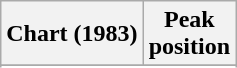<table class="wikitable sortable plainrowheaders" style="text-align:center">
<tr>
<th scope="col">Chart (1983)</th>
<th scope="col">Peak<br>position</th>
</tr>
<tr>
</tr>
<tr>
</tr>
</table>
